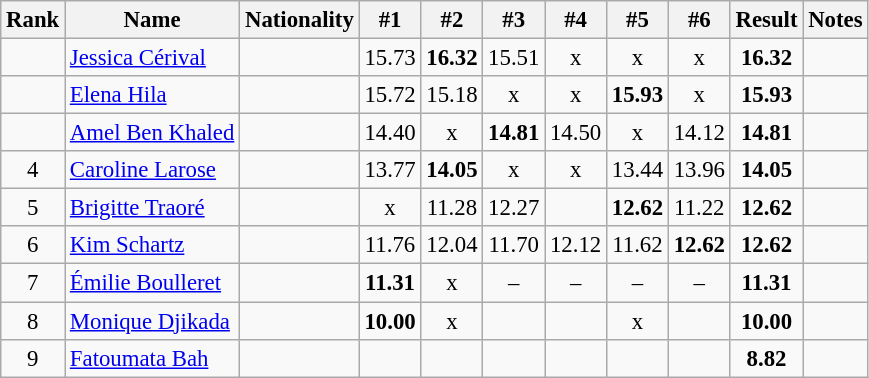<table class="wikitable sortable" style="text-align:center;font-size:95%">
<tr>
<th>Rank</th>
<th>Name</th>
<th>Nationality</th>
<th>#1</th>
<th>#2</th>
<th>#3</th>
<th>#4</th>
<th>#5</th>
<th>#6</th>
<th>Result</th>
<th>Notes</th>
</tr>
<tr>
<td></td>
<td align=left><a href='#'>Jessica Cérival</a></td>
<td align=left></td>
<td>15.73</td>
<td><strong>16.32</strong></td>
<td>15.51</td>
<td>x</td>
<td>x</td>
<td>x</td>
<td><strong>16.32</strong></td>
<td></td>
</tr>
<tr>
<td></td>
<td align=left><a href='#'>Elena Hila</a></td>
<td align=left></td>
<td>15.72</td>
<td>15.18</td>
<td>x</td>
<td>x</td>
<td><strong>15.93</strong></td>
<td>x</td>
<td><strong>15.93</strong></td>
<td></td>
</tr>
<tr>
<td></td>
<td align=left><a href='#'>Amel Ben Khaled</a></td>
<td align=left></td>
<td>14.40</td>
<td>x</td>
<td><strong>14.81</strong></td>
<td>14.50</td>
<td>x</td>
<td>14.12</td>
<td><strong>14.81</strong></td>
<td></td>
</tr>
<tr>
<td>4</td>
<td align=left><a href='#'>Caroline Larose</a></td>
<td align=left></td>
<td>13.77</td>
<td><strong>14.05</strong></td>
<td>x</td>
<td>x</td>
<td>13.44</td>
<td>13.96</td>
<td><strong>14.05</strong></td>
<td></td>
</tr>
<tr>
<td>5</td>
<td align=left><a href='#'>Brigitte Traoré</a></td>
<td align=left></td>
<td>x</td>
<td>11.28</td>
<td>12.27</td>
<td></td>
<td><strong>12.62</strong></td>
<td>11.22</td>
<td><strong>12.62</strong></td>
<td></td>
</tr>
<tr>
<td>6</td>
<td align=left><a href='#'>Kim Schartz</a></td>
<td align=left></td>
<td>11.76</td>
<td>12.04</td>
<td>11.70</td>
<td>12.12</td>
<td>11.62</td>
<td><strong>12.62</strong></td>
<td><strong>12.62</strong></td>
<td></td>
</tr>
<tr>
<td>7</td>
<td align=left><a href='#'>Émilie Boulleret</a></td>
<td align=left></td>
<td><strong>11.31</strong></td>
<td>x</td>
<td>–</td>
<td>–</td>
<td>–</td>
<td>–</td>
<td><strong>11.31</strong></td>
<td></td>
</tr>
<tr>
<td>8</td>
<td align=left><a href='#'>Monique Djikada</a></td>
<td align=left></td>
<td><strong>10.00</strong></td>
<td>x</td>
<td></td>
<td></td>
<td>x</td>
<td></td>
<td><strong>10.00</strong></td>
<td></td>
</tr>
<tr>
<td>9</td>
<td align=left><a href='#'>Fatoumata Bah</a></td>
<td align=left></td>
<td></td>
<td><strong></strong></td>
<td></td>
<td></td>
<td></td>
<td></td>
<td><strong>8.82</strong></td>
<td></td>
</tr>
</table>
